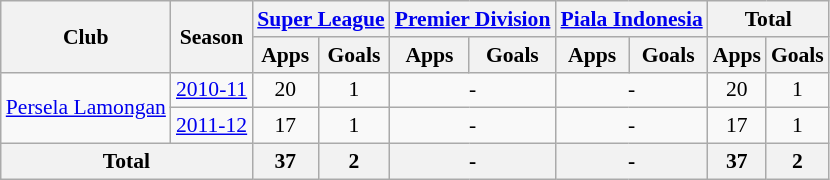<table class="wikitable" style="font-size:90%; text-align:center;">
<tr>
<th rowspan="2">Club</th>
<th rowspan="2">Season</th>
<th colspan="2"><a href='#'>Super League</a></th>
<th colspan="2"><a href='#'>Premier Division</a></th>
<th colspan="2"><a href='#'>Piala Indonesia</a></th>
<th colspan="2">Total</th>
</tr>
<tr>
<th>Apps</th>
<th>Goals</th>
<th>Apps</th>
<th>Goals</th>
<th>Apps</th>
<th>Goals</th>
<th>Apps</th>
<th>Goals</th>
</tr>
<tr>
<td rowspan="2"><a href='#'>Persela Lamongan</a></td>
<td><a href='#'>2010-11</a></td>
<td>20</td>
<td>1</td>
<td colspan="2">-</td>
<td colspan="2">-</td>
<td>20</td>
<td>1</td>
</tr>
<tr>
<td><a href='#'>2011-12</a></td>
<td>17</td>
<td>1</td>
<td colspan="2">-</td>
<td colspan="2">-</td>
<td>17</td>
<td>1</td>
</tr>
<tr>
<th colspan="2">Total</th>
<th>37</th>
<th>2</th>
<th colspan="2">-</th>
<th colspan="2">-</th>
<th>37</th>
<th>2</th>
</tr>
</table>
